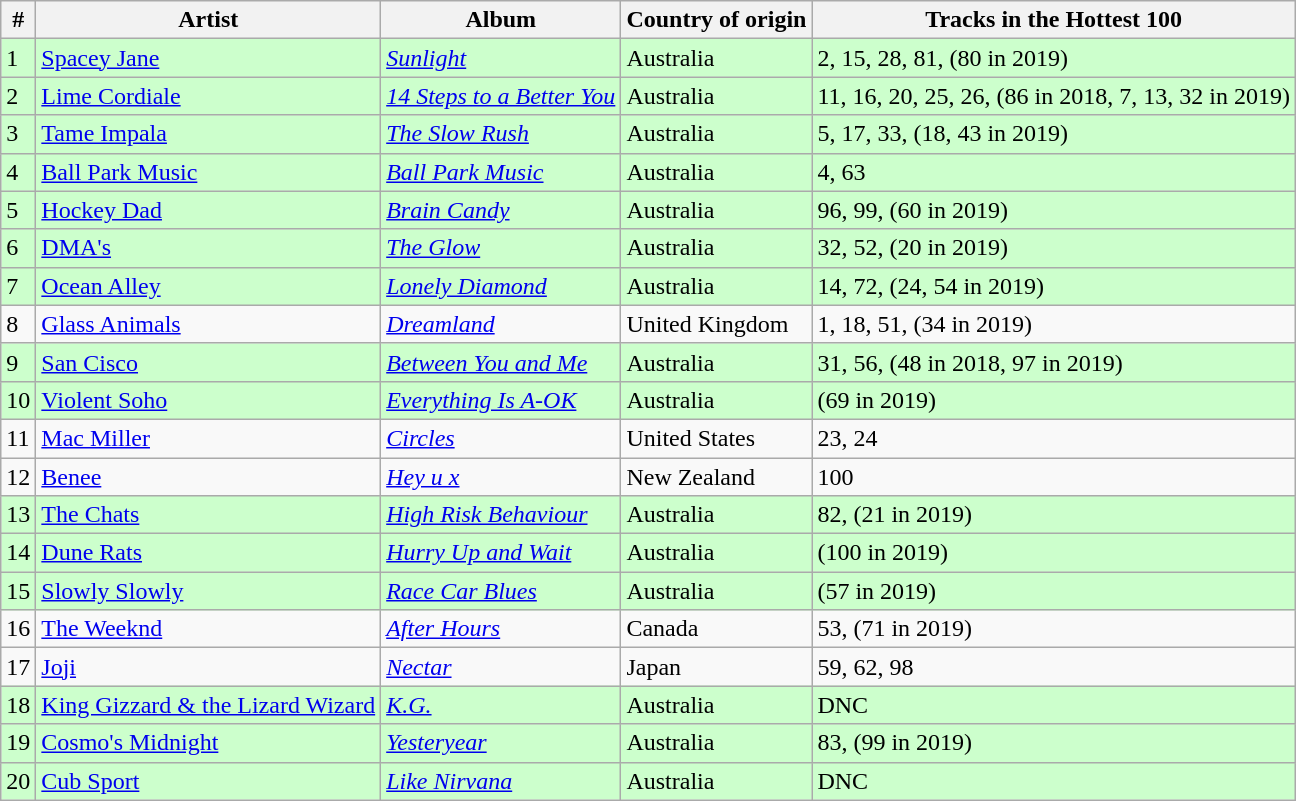<table class="wikitable sortable">
<tr>
<th>#</th>
<th>Artist</th>
<th>Album</th>
<th>Country of origin</th>
<th>Tracks in the Hottest 100</th>
</tr>
<tr style="background-color: #ccffcc">
<td>1</td>
<td><a href='#'>Spacey Jane</a></td>
<td><em><a href='#'>Sunlight</a></em></td>
<td>Australia</td>
<td>2, 15, 28, 81, (80 in 2019)</td>
</tr>
<tr style="background-color: #ccffcc">
<td>2</td>
<td><a href='#'>Lime Cordiale</a></td>
<td><em><a href='#'>14 Steps to a Better You</a></em></td>
<td>Australia</td>
<td>11, 16, 20, 25, 26, (86 in 2018, 7, 13, 32 in 2019)</td>
</tr>
<tr style="background-color: #ccffcc">
<td>3</td>
<td><a href='#'>Tame Impala</a></td>
<td><em><a href='#'>The Slow Rush</a></em></td>
<td>Australia</td>
<td>5, 17, 33, (18, 43 in 2019)</td>
</tr>
<tr style="background-color: #ccffcc">
<td>4</td>
<td><a href='#'>Ball Park Music</a></td>
<td><a href='#'><em>Ball Park Music</em></a></td>
<td>Australia</td>
<td>4, 63</td>
</tr>
<tr style="background-color: #ccffcc">
<td>5</td>
<td><a href='#'>Hockey Dad</a></td>
<td><a href='#'><em>Brain Candy</em></a></td>
<td>Australia</td>
<td>96, 99, (60 in 2019)</td>
</tr>
<tr style="background-color: #ccffcc">
<td>6</td>
<td><a href='#'>DMA's</a></td>
<td><em><a href='#'>The Glow</a></em></td>
<td>Australia</td>
<td>32, 52, (20 in 2019)</td>
</tr>
<tr style="background-color: #ccffcc">
<td>7</td>
<td><a href='#'>Ocean Alley</a></td>
<td><em><a href='#'>Lonely Diamond</a></em></td>
<td>Australia</td>
<td>14, 72, (24, 54 in 2019)</td>
</tr>
<tr>
<td>8</td>
<td><a href='#'>Glass Animals</a></td>
<td><em><a href='#'>Dreamland</a></em></td>
<td>United Kingdom</td>
<td>1, 18, 51, (34 in 2019)</td>
</tr>
<tr style="background-color: #ccffcc">
<td>9</td>
<td><a href='#'>San Cisco</a></td>
<td><em><a href='#'>Between You and Me</a></em></td>
<td>Australia</td>
<td>31, 56, (48 in 2018, 97 in 2019)</td>
</tr>
<tr style="background-color: #ccffcc">
<td>10</td>
<td><a href='#'>Violent Soho</a></td>
<td><em><a href='#'>Everything Is A-OK</a></em></td>
<td>Australia</td>
<td>(69 in 2019)</td>
</tr>
<tr>
<td>11</td>
<td><a href='#'>Mac Miller</a></td>
<td><a href='#'><em>Circles</em></a></td>
<td>United States</td>
<td>23, 24</td>
</tr>
<tr>
<td>12</td>
<td><a href='#'>Benee</a></td>
<td><a href='#'><em>Hey u x</em></a></td>
<td>New Zealand</td>
<td>100</td>
</tr>
<tr style="background-color: #ccffcc">
<td>13</td>
<td><a href='#'>The Chats</a></td>
<td><em><a href='#'>High Risk Behaviour</a></em></td>
<td>Australia</td>
<td>82, (21 in 2019)</td>
</tr>
<tr style="background-color: #ccffcc">
<td>14</td>
<td><a href='#'>Dune Rats</a></td>
<td><a href='#'><em>Hurry Up and Wait</em></a></td>
<td>Australia</td>
<td>(100 in 2019)</td>
</tr>
<tr style="background-color: #ccffcc">
<td>15</td>
<td><a href='#'>Slowly Slowly</a></td>
<td><em><a href='#'>Race Car Blues</a></em></td>
<td>Australia</td>
<td>(57 in 2019)</td>
</tr>
<tr>
<td>16</td>
<td><a href='#'>The Weeknd</a></td>
<td><a href='#'><em>After Hours</em></a></td>
<td>Canada</td>
<td>53, (71 in 2019)</td>
</tr>
<tr>
<td>17</td>
<td><a href='#'>Joji</a></td>
<td><a href='#'><em>Nectar</em></a></td>
<td>Japan</td>
<td>59, 62, 98</td>
</tr>
<tr style="background-color: #ccffcc">
<td>18</td>
<td><a href='#'>King Gizzard & the Lizard Wizard</a></td>
<td><a href='#'><em>K.G.</em></a></td>
<td>Australia</td>
<td>DNC</td>
</tr>
<tr style="background-color: #ccffcc">
<td>19</td>
<td><a href='#'>Cosmo's Midnight</a></td>
<td><a href='#'><em>Yesteryear</em></a></td>
<td>Australia</td>
<td>83, (99 in 2019)</td>
</tr>
<tr style="background-color: #ccffcc">
<td>20</td>
<td><a href='#'>Cub Sport</a></td>
<td><em><a href='#'>Like Nirvana</a></em></td>
<td>Australia</td>
<td>DNC</td>
</tr>
</table>
